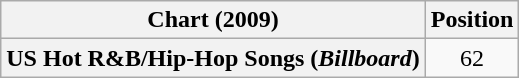<table class="wikitable plainrowheaders" style="text-align:center">
<tr>
<th scope="col">Chart (2009)</th>
<th scope="col">Position</th>
</tr>
<tr>
<th scope="row">US Hot R&B/Hip-Hop Songs (<em>Billboard</em>)</th>
<td>62</td>
</tr>
</table>
